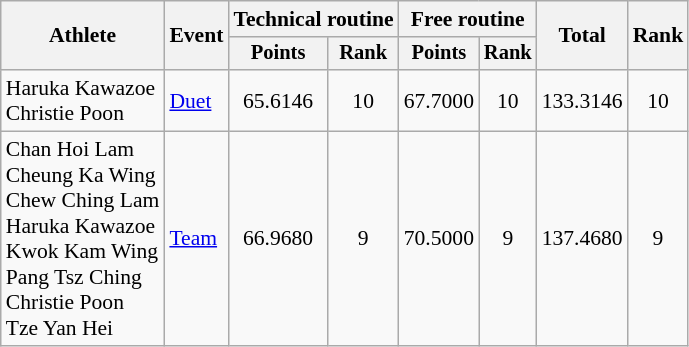<table class=wikitable style=font-size:90%;text-align:center>
<tr>
<th rowspan="2">Athlete</th>
<th rowspan="2">Event</th>
<th colspan="2">Technical routine</th>
<th colspan="2">Free routine</th>
<th rowspan="2">Total</th>
<th rowspan="2">Rank</th>
</tr>
<tr style="font-size:95%">
<th>Points</th>
<th>Rank</th>
<th>Points</th>
<th>Rank</th>
</tr>
<tr>
<td align=left>Haruka Kawazoe<br>Christie Poon</td>
<td align=left><a href='#'>Duet</a></td>
<td>65.6146</td>
<td>10</td>
<td>67.7000</td>
<td>10</td>
<td>133.3146</td>
<td>10</td>
</tr>
<tr>
<td align=left>Chan Hoi Lam<br>Cheung Ka Wing<br>Chew Ching Lam<br>Haruka Kawazoe<br>Kwok Kam Wing<br>Pang Tsz Ching<br>Christie Poon<br>Tze Yan Hei</td>
<td align=left><a href='#'>Team</a></td>
<td>66.9680</td>
<td>9</td>
<td>70.5000</td>
<td>9</td>
<td>137.4680</td>
<td>9</td>
</tr>
</table>
